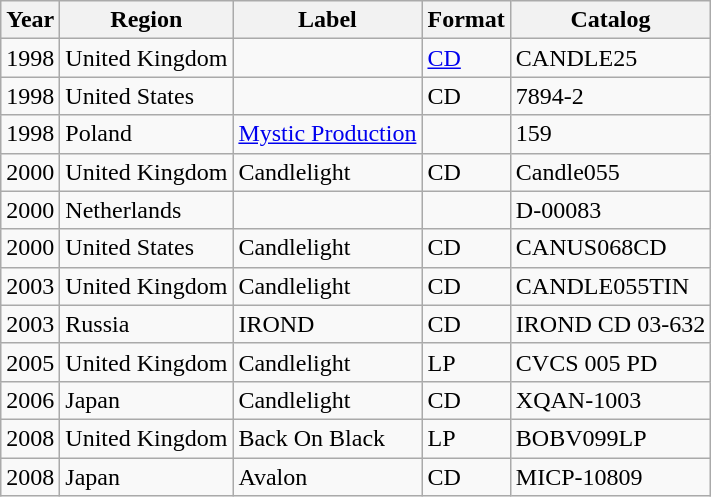<table class="wikitable sortable" border="1">
<tr>
<th>Year</th>
<th>Region</th>
<th>Label</th>
<th>Format</th>
<th>Catalog</th>
</tr>
<tr>
<td>1998</td>
<td>United Kingdom</td>
<td></td>
<td><a href='#'>CD</a></td>
<td>CANDLE25</td>
</tr>
<tr>
<td>1998</td>
<td>United States</td>
<td></td>
<td>CD</td>
<td>7894-2</td>
</tr>
<tr>
<td>1998</td>
<td>Poland</td>
<td><a href='#'>Mystic Production</a></td>
<td></td>
<td>159</td>
</tr>
<tr>
<td>2000</td>
<td>United Kingdom</td>
<td>Candlelight</td>
<td>CD</td>
<td>Candle055</td>
</tr>
<tr>
<td>2000</td>
<td>Netherlands</td>
<td></td>
<td></td>
<td>D-00083</td>
</tr>
<tr>
<td>2000</td>
<td>United States</td>
<td>Candlelight</td>
<td>CD</td>
<td>CANUS068CD</td>
</tr>
<tr>
<td>2003</td>
<td>United Kingdom</td>
<td>Candlelight</td>
<td>CD</td>
<td>CANDLE055TIN</td>
</tr>
<tr>
<td>2003</td>
<td>Russia</td>
<td>IROND</td>
<td>CD</td>
<td>IROND CD 03-632</td>
</tr>
<tr>
<td>2005</td>
<td>United Kingdom</td>
<td>Candlelight</td>
<td>LP</td>
<td>CVCS 005 PD</td>
</tr>
<tr>
<td>2006</td>
<td>Japan</td>
<td>Candlelight</td>
<td>CD</td>
<td>XQAN-1003</td>
</tr>
<tr>
<td>2008</td>
<td>United Kingdom</td>
<td>Back On Black</td>
<td>LP</td>
<td>BOBV099LP</td>
</tr>
<tr>
<td>2008</td>
<td>Japan</td>
<td>Avalon</td>
<td>CD</td>
<td>MICP-10809</td>
</tr>
</table>
